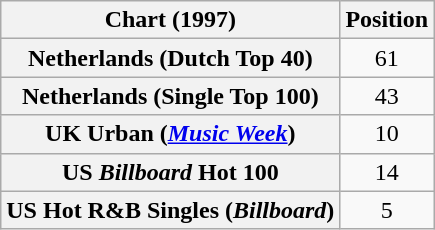<table class="wikitable sortable plainrowheaders" style="text-align:center">
<tr>
<th>Chart (1997)</th>
<th>Position</th>
</tr>
<tr>
<th scope="row">Netherlands (Dutch Top 40)</th>
<td>61</td>
</tr>
<tr>
<th scope="row">Netherlands (Single Top 100)</th>
<td>43</td>
</tr>
<tr>
<th scope="row">UK Urban (<em><a href='#'>Music Week</a></em>)</th>
<td>10</td>
</tr>
<tr>
<th scope="row">US <em>Billboard</em> Hot 100</th>
<td>14</td>
</tr>
<tr>
<th scope="row">US Hot R&B Singles (<em>Billboard</em>)</th>
<td>5</td>
</tr>
</table>
